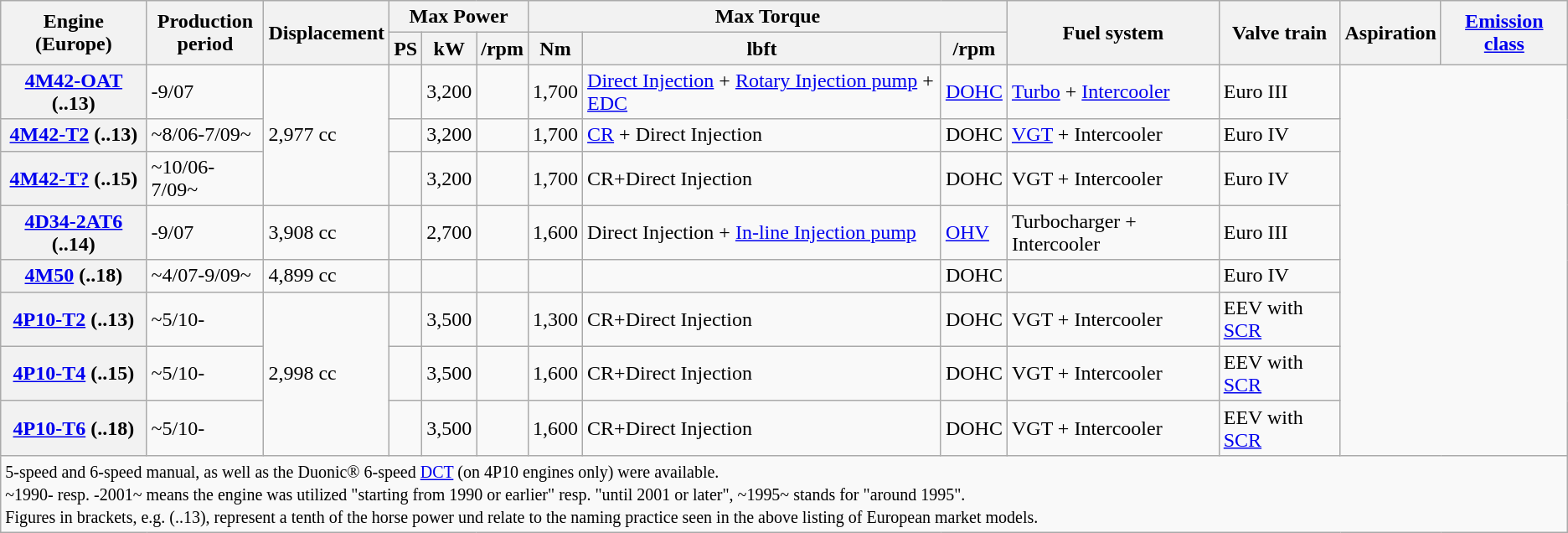<table class="wikitable">
<tr>
<th rowspan="2">Engine (Europe)</th>
<th rowspan="2">Production<br>period</th>
<th rowspan="2">Displacement</th>
<th colspan="3">Max Power</th>
<th colspan="3">Max Torque</th>
<th rowspan="2">Fuel system</th>
<th rowspan="2">Valve train</th>
<th rowspan="2">Aspiration</th>
<th rowspan="2"><a href='#'>Emission class</a></th>
</tr>
<tr>
<th>PS</th>
<th>kW</th>
<th>/rpm</th>
<th>Nm</th>
<th>lbft</th>
<th>/rpm</th>
</tr>
<tr>
<th><a href='#'>4M42-OAT</a> (..13)</th>
<td>-9/07</td>
<td rowspan="3">2,977 cc</td>
<td></td>
<td>3,200</td>
<td></td>
<td>1,700</td>
<td><a href='#'>Direct Injection</a> + <a href='#'>Rotary Injection pump</a> + <a href='#'>EDC</a></td>
<td><a href='#'>DOHC</a></td>
<td><a href='#'>Turbo</a> + <a href='#'>Intercooler</a></td>
<td>Euro III</td>
</tr>
<tr>
<th><a href='#'>4M42-T2</a> (..13)</th>
<td>~8/06-7/09~</td>
<td></td>
<td>3,200</td>
<td></td>
<td>1,700</td>
<td><a href='#'>CR</a> + Direct Injection</td>
<td>DOHC</td>
<td><a href='#'>VGT</a> + Intercooler</td>
<td>Euro IV</td>
</tr>
<tr>
<th><a href='#'>4M42-T?</a> (..15)</th>
<td>~10/06-7/09~</td>
<td></td>
<td>3,200</td>
<td></td>
<td>1,700</td>
<td>CR+Direct Injection</td>
<td>DOHC</td>
<td>VGT + Intercooler</td>
<td>Euro IV</td>
</tr>
<tr>
<th><a href='#'>4D34-2AT6</a> (..14)</th>
<td>-9/07</td>
<td>3,908 cc</td>
<td></td>
<td>2,700</td>
<td></td>
<td>1,600</td>
<td>Direct Injection + <a href='#'>In-line Injection pump</a></td>
<td><a href='#'>OHV</a></td>
<td>Turbocharger + Intercooler</td>
<td>Euro III</td>
</tr>
<tr>
<th><a href='#'>4M50</a> (..18)</th>
<td>~4/07-9/09~</td>
<td>4,899 cc</td>
<td></td>
<td></td>
<td></td>
<td></td>
<td></td>
<td>DOHC</td>
<td></td>
<td>Euro IV</td>
</tr>
<tr>
<th><a href='#'>4P10-T2</a> (..13)</th>
<td>~5/10-</td>
<td rowspan="3">2,998 cc</td>
<td></td>
<td>3,500</td>
<td></td>
<td>1,300</td>
<td>CR+Direct Injection</td>
<td>DOHC</td>
<td>VGT + Intercooler</td>
<td>EEV with <a href='#'>SCR</a></td>
</tr>
<tr>
<th><a href='#'>4P10-T4</a> (..15)</th>
<td>~5/10-</td>
<td></td>
<td>3,500</td>
<td></td>
<td>1,600</td>
<td>CR+Direct Injection</td>
<td>DOHC</td>
<td>VGT + Intercooler</td>
<td>EEV with <a href='#'>SCR</a></td>
</tr>
<tr>
<th><a href='#'>4P10-T6</a> (..18)</th>
<td>~5/10-</td>
<td></td>
<td>3,500</td>
<td></td>
<td>1,600</td>
<td>CR+Direct Injection</td>
<td>DOHC</td>
<td>VGT + Intercooler</td>
<td>EEV with <a href='#'>SCR</a></td>
</tr>
<tr>
<td colspan="13"><small>5-speed and 6-speed manual, as well as the Duonic® 6-speed <a href='#'>DCT</a> (on 4P10 engines only) were available.<br>~1990- resp. -2001~ means the engine was utilized "starting from 1990 or earlier" resp. "until 2001 or later", ~1995~ stands for "around 1995".<br>Figures in brackets, e.g. (..13), represent a tenth of the horse power und relate to the naming practice seen in the above listing of European market models.</small></td>
</tr>
</table>
